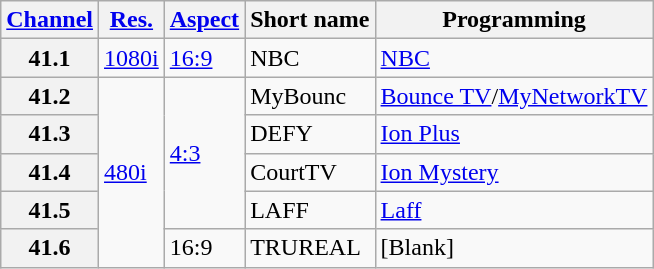<table class="wikitable">
<tr>
<th scope="col"><a href='#'>Channel</a></th>
<th scope="col"><a href='#'>Res.</a></th>
<th scope="col"><a href='#'>Aspect</a></th>
<th scope="col">Short name</th>
<th scope="col">Programming</th>
</tr>
<tr>
<th scope="row">41.1</th>
<td><a href='#'>1080i</a></td>
<td><a href='#'>16:9</a></td>
<td>NBC</td>
<td><a href='#'>NBC</a></td>
</tr>
<tr>
<th scope="row">41.2</th>
<td rowspan="5"><a href='#'>480i</a></td>
<td rowspan="4"><a href='#'>4:3</a></td>
<td>MyBounc</td>
<td><a href='#'>Bounce TV</a>/<a href='#'>MyNetworkTV</a></td>
</tr>
<tr>
<th scope="row">41.3</th>
<td>DEFY</td>
<td><a href='#'>Ion Plus</a></td>
</tr>
<tr>
<th scope="row">41.4</th>
<td>CourtTV</td>
<td><a href='#'>Ion Mystery</a></td>
</tr>
<tr>
<th scope="row">41.5</th>
<td>LAFF</td>
<td><a href='#'>Laff</a></td>
</tr>
<tr>
<th scope="row">41.6</th>
<td>16:9</td>
<td>TRUREAL</td>
<td>[Blank]</td>
</tr>
</table>
